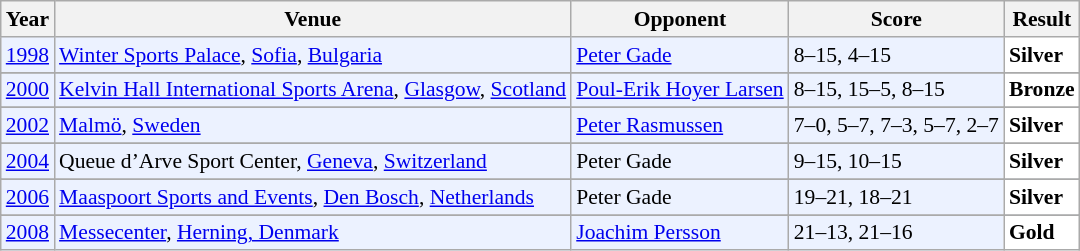<table class="sortable wikitable" style="font-size: 90%;">
<tr>
<th>Year</th>
<th>Venue</th>
<th>Opponent</th>
<th>Score</th>
<th>Result</th>
</tr>
<tr style="background:#ECF2FF">
<td align="center"><a href='#'>1998</a></td>
<td align="left"><a href='#'>Winter Sports Palace</a>, <a href='#'>Sofia</a>, <a href='#'>Bulgaria</a></td>
<td align="left"> <a href='#'>Peter Gade</a></td>
<td align="left">8–15, 4–15</td>
<td style="text-align:left; background: white"> <strong>Silver</strong></td>
</tr>
<tr>
</tr>
<tr style="background:#ECF2FF">
<td align="center"><a href='#'>2000</a></td>
<td align="left"><a href='#'>Kelvin Hall International Sports Arena</a>, <a href='#'>Glasgow</a>, <a href='#'>Scotland</a></td>
<td align="left"> <a href='#'>Poul-Erik Hoyer Larsen</a></td>
<td align="left">8–15, 15–5, 8–15</td>
<td style="text-align:left; background: white"> <strong>Bronze</strong></td>
</tr>
<tr>
</tr>
<tr style="background:#ECF2FF">
<td align="center"><a href='#'>2002</a></td>
<td align="left"><a href='#'>Malmö</a>, <a href='#'>Sweden</a></td>
<td align="left"> <a href='#'>Peter Rasmussen</a></td>
<td align="left">7–0, 5–7, 7–3, 5–7, 2–7</td>
<td style="text-align:left; background:white"> <strong>Silver</strong></td>
</tr>
<tr>
</tr>
<tr style="background:#ECF2FF">
<td align="center"><a href='#'>2004</a></td>
<td align="left">Queue d’Arve Sport Center, <a href='#'>Geneva</a>, <a href='#'>Switzerland</a></td>
<td align="left"> Peter Gade</td>
<td align="left">9–15, 10–15</td>
<td style="text-align:left; background:white"> <strong>Silver</strong></td>
</tr>
<tr>
</tr>
<tr style="background:#ECF2FF">
<td align="center"><a href='#'>2006</a></td>
<td align="left"><a href='#'>Maaspoort Sports and Events</a>, <a href='#'>Den Bosch</a>, <a href='#'>Netherlands</a></td>
<td align="left"> Peter Gade</td>
<td align="left">19–21, 18–21</td>
<td style="text-align:left; background:white"> <strong>Silver</strong></td>
</tr>
<tr>
</tr>
<tr style="background: #ECF2FF">
<td align="center"><a href='#'>2008</a></td>
<td align="left"><a href='#'>Messecenter</a>, <a href='#'>Herning, Denmark</a></td>
<td align="left"> <a href='#'>Joachim Persson</a></td>
<td align="left">21–13, 21–16</td>
<td style="text-align:left; background:white"> <strong>Gold</strong></td>
</tr>
</table>
